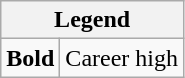<table class="wikitable mw-collapsible mw-collapsed">
<tr>
<th colspan="2">Legend</th>
</tr>
<tr>
<td><strong>Bold</strong></td>
<td>Career high</td>
</tr>
</table>
